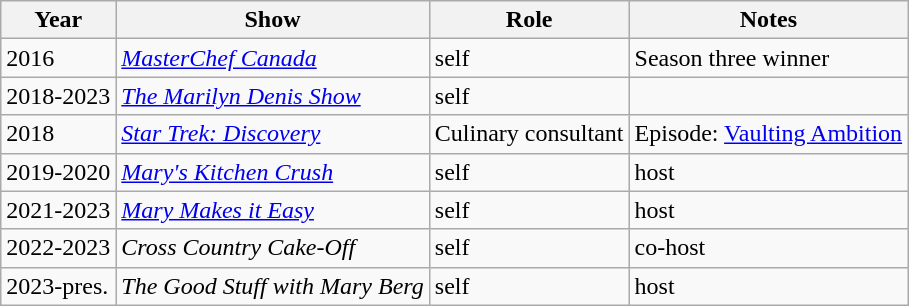<table class="wikitable">
<tr>
<th>Year</th>
<th>Show</th>
<th>Role</th>
<th>Notes</th>
</tr>
<tr>
<td>2016</td>
<td><em><a href='#'>MasterChef Canada</a></em></td>
<td>self</td>
<td>Season three winner</td>
</tr>
<tr>
<td>2018-2023</td>
<td><em><a href='#'>The Marilyn Denis Show</a></em></td>
<td>self</td>
<td></td>
</tr>
<tr>
<td>2018</td>
<td><em><a href='#'>Star Trek: Discovery</a></em></td>
<td>Culinary consultant</td>
<td>Episode: <a href='#'>Vaulting Ambition</a></td>
</tr>
<tr>
<td>2019-2020</td>
<td><em><a href='#'>Mary's Kitchen Crush</a></em></td>
<td>self</td>
<td>host</td>
</tr>
<tr>
<td>2021-2023</td>
<td><em><a href='#'>Mary Makes it Easy</a></em></td>
<td>self</td>
<td>host</td>
</tr>
<tr>
<td>2022-2023</td>
<td><em>Cross Country Cake-Off</em></td>
<td>self</td>
<td>co-host</td>
</tr>
<tr>
<td>2023-pres.</td>
<td><em>The Good Stuff with Mary Berg</em></td>
<td>self</td>
<td>host</td>
</tr>
</table>
